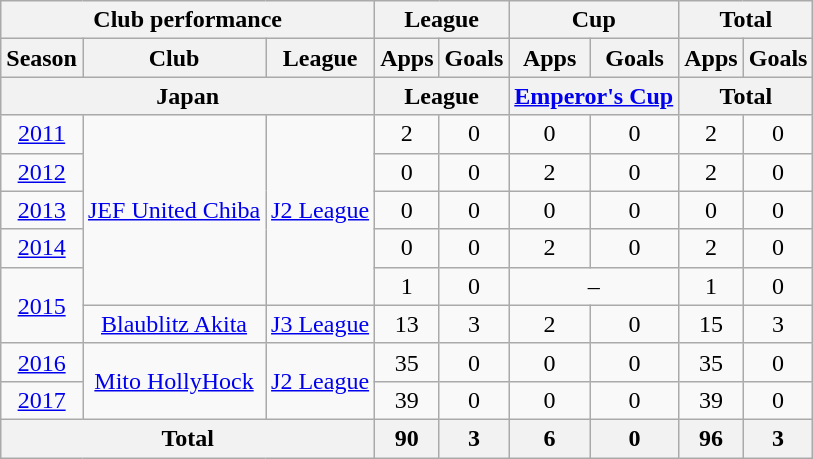<table class="wikitable" style="text-align:center;">
<tr>
<th colspan=3>Club performance</th>
<th colspan=2>League</th>
<th colspan=2>Cup</th>
<th colspan=2>Total</th>
</tr>
<tr>
<th>Season</th>
<th>Club</th>
<th>League</th>
<th>Apps</th>
<th>Goals</th>
<th>Apps</th>
<th>Goals</th>
<th>Apps</th>
<th>Goals</th>
</tr>
<tr>
<th colspan=3>Japan</th>
<th colspan=2>League</th>
<th colspan=2><a href='#'>Emperor's Cup</a></th>
<th colspan=2>Total</th>
</tr>
<tr>
<td><a href='#'>2011</a></td>
<td rowspan="5"><a href='#'>JEF United Chiba</a></td>
<td rowspan="5"><a href='#'>J2 League</a></td>
<td>2</td>
<td>0</td>
<td>0</td>
<td>0</td>
<td>2</td>
<td>0</td>
</tr>
<tr>
<td><a href='#'>2012</a></td>
<td>0</td>
<td>0</td>
<td>2</td>
<td>0</td>
<td>2</td>
<td>0</td>
</tr>
<tr>
<td><a href='#'>2013</a></td>
<td>0</td>
<td>0</td>
<td>0</td>
<td>0</td>
<td>0</td>
<td>0</td>
</tr>
<tr>
<td><a href='#'>2014</a></td>
<td>0</td>
<td>0</td>
<td>2</td>
<td>0</td>
<td>2</td>
<td>0</td>
</tr>
<tr>
<td rowspan="2"><a href='#'>2015</a></td>
<td>1</td>
<td>0</td>
<td colspan="2">–</td>
<td>1</td>
<td>0</td>
</tr>
<tr>
<td><a href='#'>Blaublitz Akita</a></td>
<td><a href='#'>J3 League</a></td>
<td>13</td>
<td>3</td>
<td>2</td>
<td>0</td>
<td>15</td>
<td>3</td>
</tr>
<tr>
<td><a href='#'>2016</a></td>
<td rowspan="2"><a href='#'>Mito HollyHock</a></td>
<td rowspan="2"><a href='#'>J2 League</a></td>
<td>35</td>
<td>0</td>
<td>0</td>
<td>0</td>
<td>35</td>
<td>0</td>
</tr>
<tr>
<td><a href='#'>2017</a></td>
<td>39</td>
<td>0</td>
<td>0</td>
<td>0</td>
<td>39</td>
<td>0</td>
</tr>
<tr>
<th colspan=3>Total</th>
<th>90</th>
<th>3</th>
<th>6</th>
<th>0</th>
<th>96</th>
<th>3</th>
</tr>
</table>
